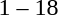<table style="text-align:center">
<tr>
<th width=200></th>
<th width=100></th>
<th width=200></th>
</tr>
<tr>
<td align=right></td>
<td>1 – 18</td>
<td align=left><strong></strong></td>
</tr>
</table>
